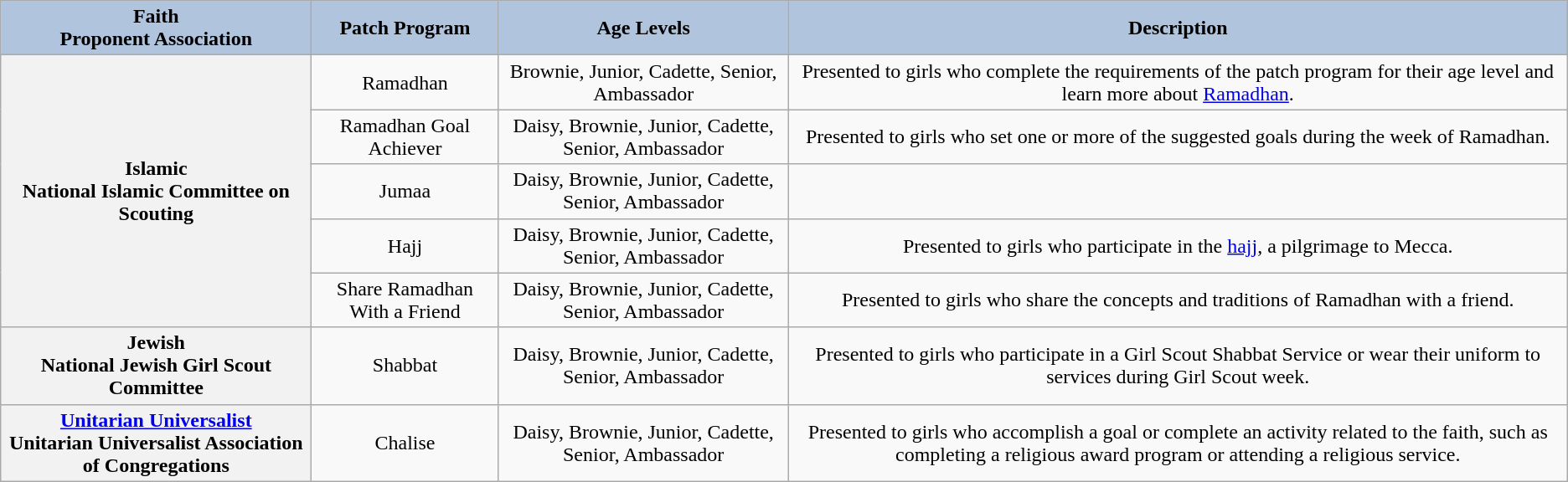<table class="wikitable plainrowheaders" style="text-align: center;">
<tr>
<th style="background: lightsteelblue;">Faith<br>Proponent Association</th>
<th style="background: lightsteelblue;">Patch Program</th>
<th style="background: lightsteelblue;">Age Levels</th>
<th style="background: lightsteelblue;">Description</th>
</tr>
<tr>
<th scope="row" rowspan="5"><strong>Islamic</strong><br>National Islamic Committee on Scouting</th>
<td>Ramadhan</td>
<td>Brownie, Junior, Cadette, Senior, Ambassador</td>
<td>Presented to girls who complete the requirements of the patch program for their age level and learn more about <a href='#'>Ramadhan</a>.</td>
</tr>
<tr>
<td>Ramadhan Goal Achiever</td>
<td>Daisy, Brownie, Junior, Cadette, Senior, Ambassador</td>
<td>Presented to girls who set one or more of the suggested goals during the week of Ramadhan.</td>
</tr>
<tr>
<td>Jumaa</td>
<td>Daisy, Brownie, Junior, Cadette, Senior, Ambassador</td>
<td></td>
</tr>
<tr>
<td>Hajj</td>
<td>Daisy, Brownie, Junior, Cadette, Senior, Ambassador</td>
<td>Presented to girls who participate in the <a href='#'>hajj</a>, a pilgrimage to Mecca.</td>
</tr>
<tr>
<td>Share Ramadhan With a Friend</td>
<td>Daisy, Brownie, Junior, Cadette, Senior, Ambassador</td>
<td>Presented to girls who share the concepts and traditions of Ramadhan with a friend.</td>
</tr>
<tr>
<th scope="row"><strong>Jewish</strong><br>National Jewish Girl Scout Committee</th>
<td>Shabbat</td>
<td>Daisy, Brownie, Junior, Cadette, Senior, Ambassador</td>
<td>Presented to girls who participate in a Girl Scout Shabbat Service or wear their uniform to services during Girl Scout week.</td>
</tr>
<tr>
<th scope="row"><strong><a href='#'>Unitarian Universalist</a></strong><br>Unitarian Universalist Association of Congregations</th>
<td>Chalise</td>
<td>Daisy, Brownie, Junior, Cadette, Senior, Ambassador</td>
<td>Presented to girls who accomplish a goal or complete an activity related to the faith, such as completing a religious award program or attending a religious service.</td>
</tr>
</table>
